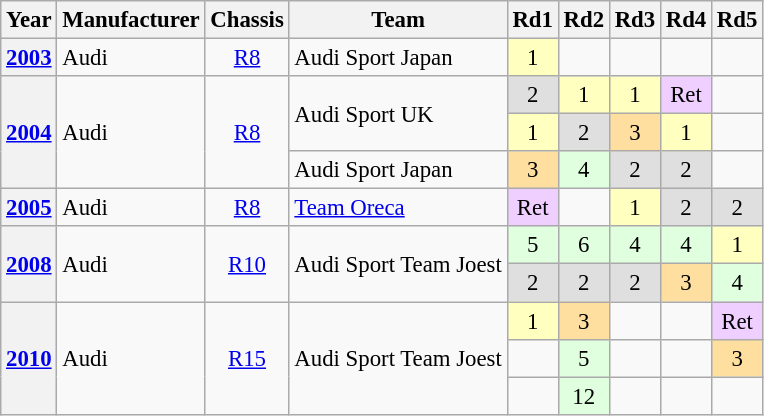<table class="wikitable" style="text-align:center; font-size:95%">
<tr>
<th>Year</th>
<th>Manufacturer</th>
<th>Chassis</th>
<th>Team</th>
<th>Rd1</th>
<th>Rd2</th>
<th>Rd3</th>
<th>Rd4</th>
<th>Rd5</th>
</tr>
<tr>
<th rowspan="1"><a href='#'>2003</a></th>
<td align="left" rowspan="1"> Audi</td>
<td rowspan="1"><a href='#'>R8</a></td>
<td align="left" rowspan="1"> Audi Sport Japan</td>
<td style="background:#FFFFBF;">1</td>
<td></td>
<td></td>
<td></td>
<td></td>
</tr>
<tr>
<th rowspan="3"><a href='#'>2004</a></th>
<td align="left" rowspan="3"> Audi</td>
<td rowspan="3"><a href='#'>R8</a></td>
<td align="left" rowspan="2"> Audi Sport UK</td>
<td style="background:#DFDFDF;">2</td>
<td style="background:#FFFFBF;">1</td>
<td style="background:#FFFFBF;">1</td>
<td style="background:#EFCFFF;">Ret</td>
<td></td>
</tr>
<tr>
<td style="background:#FFFFBF;">1</td>
<td style="background:#DFDFDF;">2</td>
<td style="background:#ffdf9f;">3</td>
<td style="background:#FFFFBF;">1</td>
<td></td>
</tr>
<tr>
<td align="left" rowspan="1"> Audi Sport Japan</td>
<td style="background:#ffdf9f;">3</td>
<td style="background:#dfffdf;">4</td>
<td style="background:#DFDFDF;">2</td>
<td style="background:#DFDFDF;">2</td>
<td></td>
</tr>
<tr>
<th rowspan="1"><a href='#'>2005</a></th>
<td align="left" rowspan="1"> Audi</td>
<td rowspan="1"><a href='#'>R8</a></td>
<td align="left" rowspan="1"> <a href='#'>Team Oreca</a></td>
<td style="background:#efcfff;">Ret</td>
<td></td>
<td style="background:#FFFFBF;">1</td>
<td style="background:#DFDFDF;">2</td>
<td style="background:#DFDFDF;">2</td>
</tr>
<tr>
<th rowspan="2"><a href='#'>2008</a></th>
<td align="left" rowspan="2"> Audi</td>
<td rowspan="2"><a href='#'>R10</a></td>
<td align="left" rowspan="2"> Audi Sport Team Joest</td>
<td style="background:#dfffdf;">5</td>
<td style="background:#dfffdf;">6</td>
<td style="background:#dfffdf;">4</td>
<td style="background:#dfffdf;">4</td>
<td style="background:#FFFFBF;">1</td>
</tr>
<tr>
<td style="background:#DFDFDF;">2</td>
<td style="background:#DFDFDF;">2</td>
<td style="background:#DFDFDF;">2</td>
<td style="background:#ffdf9f;">3</td>
<td style="background:#dfffdf;">4</td>
</tr>
<tr>
<th rowspan="3"><a href='#'>2010</a></th>
<td align="left" rowspan="3"> Audi</td>
<td rowspan="3"><a href='#'>R15</a></td>
<td align="left" rowspan="3"> Audi Sport Team Joest</td>
<td style="background:#FFFFBF;">1</td>
<td style="background:#ffdf9f;">3</td>
<td></td>
<td></td>
<td style="background:#efcfff;">Ret</td>
</tr>
<tr>
<td></td>
<td style="background:#dfffdf;">5</td>
<td></td>
<td></td>
<td style="background:#ffdf9f;">3</td>
</tr>
<tr>
<td></td>
<td style="background:#dfffdf;">12</td>
<td></td>
<td></td>
<td></td>
</tr>
</table>
